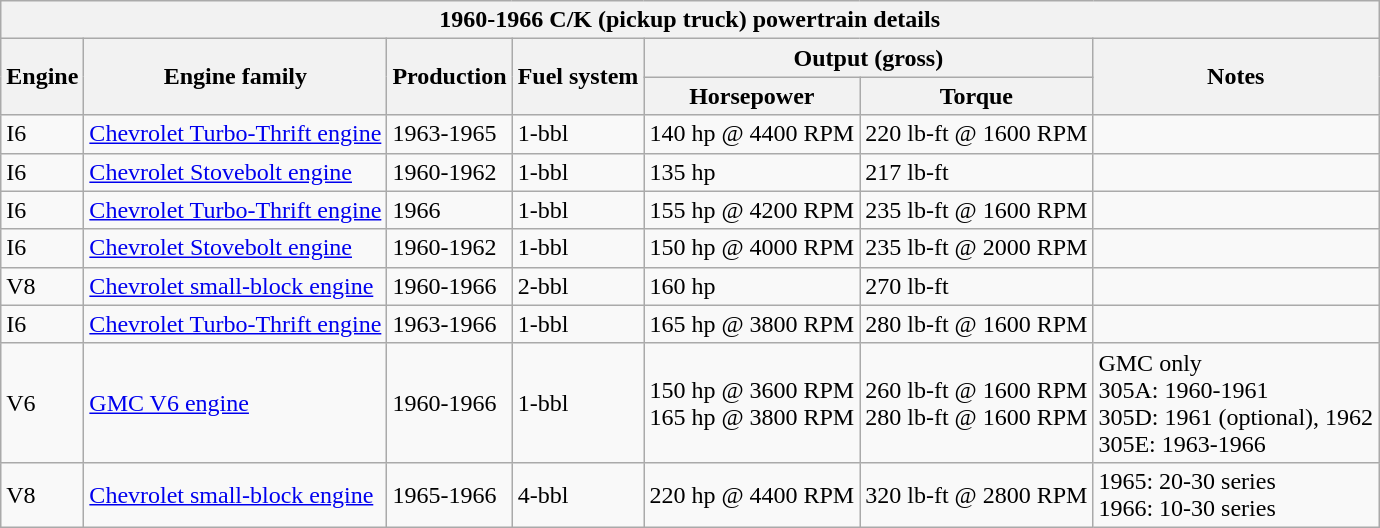<table class="wikitable">
<tr>
<th colspan="7">1960-1966 C/K (pickup truck) powertrain details</th>
</tr>
<tr>
<th rowspan="2">Engine</th>
<th rowspan="2">Engine family</th>
<th rowspan="2">Production</th>
<th rowspan="2">Fuel system</th>
<th colspan="2">Output (gross)</th>
<th rowspan="2">Notes</th>
</tr>
<tr>
<th>Horsepower</th>
<th>Torque</th>
</tr>
<tr>
<td> I6</td>
<td><a href='#'>Chevrolet Turbo-Thrift engine</a></td>
<td>1963-1965</td>
<td>1-bbl</td>
<td>140 hp @ 4400 RPM</td>
<td>220 lb-ft @ 1600 RPM</td>
<td></td>
</tr>
<tr>
<td> I6</td>
<td><a href='#'>Chevrolet Stovebolt engine</a></td>
<td>1960-1962</td>
<td>1-bbl</td>
<td>135 hp</td>
<td>217 lb-ft</td>
<td></td>
</tr>
<tr>
<td> I6</td>
<td><a href='#'>Chevrolet Turbo-Thrift engine</a></td>
<td>1966</td>
<td>1-bbl</td>
<td>155 hp @ 4200 RPM</td>
<td>235 lb-ft @ 1600 RPM</td>
<td></td>
</tr>
<tr>
<td> I6</td>
<td><a href='#'>Chevrolet Stovebolt engine</a></td>
<td>1960-1962</td>
<td>1-bbl</td>
<td>150 hp @ 4000 RPM</td>
<td>235 lb-ft @ 2000 RPM</td>
<td></td>
</tr>
<tr>
<td> V8</td>
<td><a href='#'>Chevrolet small-block engine</a></td>
<td>1960-1966</td>
<td>2-bbl</td>
<td>160 hp</td>
<td>270 lb-ft</td>
<td></td>
</tr>
<tr>
<td> I6</td>
<td><a href='#'>Chevrolet Turbo-Thrift engine</a></td>
<td>1963-1966</td>
<td>1-bbl</td>
<td>165 hp @ 3800 RPM</td>
<td>280 lb-ft @ 1600 RPM</td>
<td></td>
</tr>
<tr>
<td> V6</td>
<td><a href='#'>GMC V6 engine</a></td>
<td>1960-1966</td>
<td>1-bbl</td>
<td>150 hp @ 3600 RPM<br>165 hp @ 3800 RPM</td>
<td>260 lb-ft @ 1600 RPM<br>280 lb-ft @ 1600 RPM</td>
<td>GMC only<br>305A: 1960-1961<br>305D: 1961 (optional), 1962<br>305E: 1963-1966</td>
</tr>
<tr>
<td> V8</td>
<td><a href='#'>Chevrolet small-block engine</a></td>
<td>1965-1966</td>
<td>4-bbl</td>
<td>220 hp @ 4400 RPM</td>
<td>320 lb-ft @ 2800 RPM</td>
<td>1965: 20-30 series<br>1966: 10-30 series</td>
</tr>
</table>
